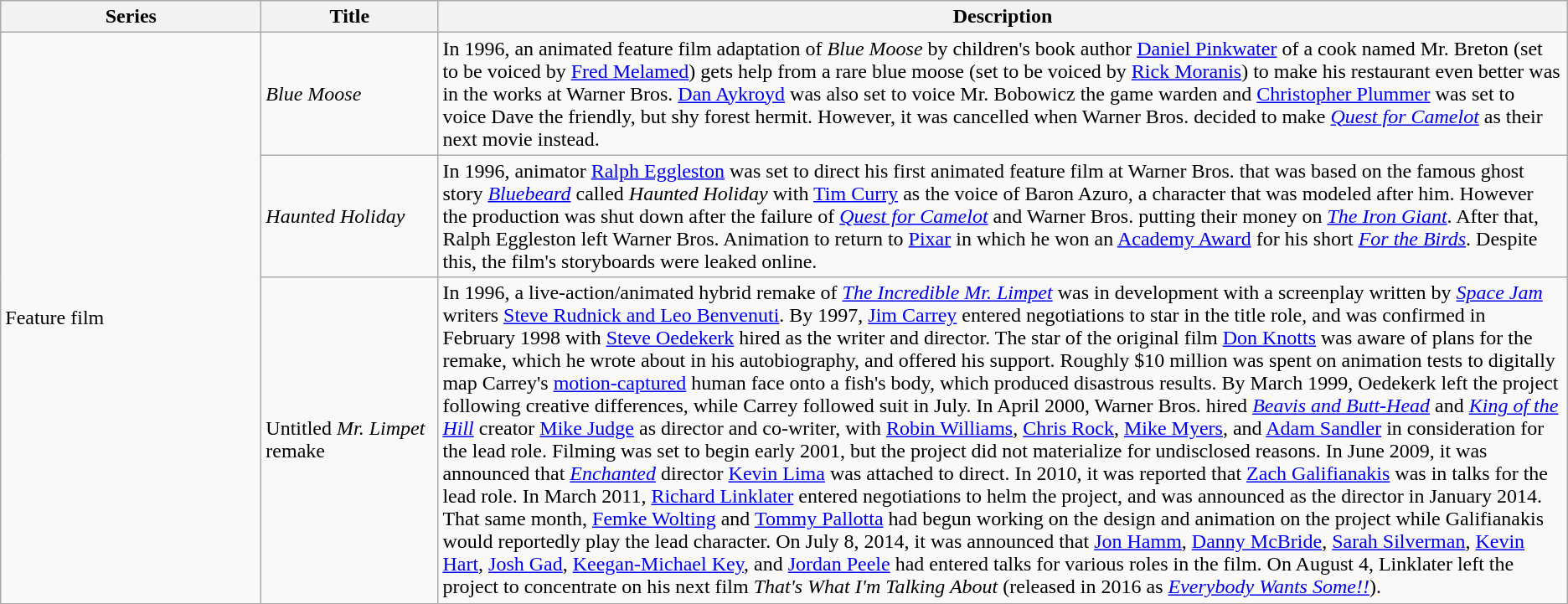<table class="wikitable">
<tr>
<th style="width:150pt;">Series</th>
<th style="width:100pt;">Title</th>
<th>Description</th>
</tr>
<tr>
<td rowspan="3">Feature film</td>
<td><em>Blue Moose</em></td>
<td>In 1996, an animated feature film adaptation of <em>Blue Moose</em> by children's book author <a href='#'>Daniel Pinkwater</a> of a cook named Mr. Breton (set to be voiced by <a href='#'>Fred Melamed</a>) gets help from a rare blue moose (set to be voiced by <a href='#'>Rick Moranis</a>) to make his restaurant even better was in the works at Warner Bros. <a href='#'>Dan Aykroyd</a> was also set to voice Mr. Bobowicz the game warden and <a href='#'>Christopher Plummer</a> was set to voice Dave the friendly, but shy forest hermit. However, it was cancelled when Warner Bros. decided to make <em><a href='#'>Quest for Camelot</a></em> as their next movie instead.</td>
</tr>
<tr>
<td><em>Haunted Holiday</em></td>
<td>In 1996, animator <a href='#'>Ralph Eggleston</a> was set to direct his first animated feature film at Warner Bros. that was based on the famous ghost story <em><a href='#'>Bluebeard</a></em> called <em>Haunted Holiday</em> with <a href='#'>Tim Curry</a> as the voice of Baron Azuro, a character that was modeled after him. However the production was shut down after the failure of <em><a href='#'>Quest for Camelot</a></em> and Warner Bros. putting their money on <em><a href='#'>The Iron Giant</a></em>. After that, Ralph Eggleston left Warner Bros. Animation to return to <a href='#'>Pixar</a> in which he won an <a href='#'>Academy Award</a> for his short <em><a href='#'>For the Birds</a></em>. Despite this, the film's storyboards were leaked online.</td>
</tr>
<tr>
<td>Untitled <em>Mr. Limpet</em> remake</td>
<td>In 1996, a live-action/animated hybrid remake of <em><a href='#'>The Incredible Mr. Limpet</a></em> was in development with a screenplay written by <em><a href='#'>Space Jam</a></em> writers <a href='#'>Steve Rudnick and Leo Benvenuti</a>. By 1997, <a href='#'>Jim Carrey</a> entered negotiations to star in the title role, and was confirmed in February 1998 with <a href='#'>Steve Oedekerk</a> hired as the writer and director. The star of the original film <a href='#'>Don Knotts</a> was aware of plans for the remake, which he wrote about in his autobiography, and offered his support. Roughly $10 million was spent on animation tests to digitally map Carrey's <a href='#'>motion-captured</a> human face onto a fish's body, which produced disastrous results. By March 1999, Oedekerk left the project following creative differences, while Carrey followed suit in July. In April 2000, Warner Bros. hired <em><a href='#'>Beavis and Butt-Head</a></em> and <em><a href='#'>King of the Hill</a></em> creator <a href='#'>Mike Judge</a> as director and co-writer, with <a href='#'>Robin Williams</a>, <a href='#'>Chris Rock</a>, <a href='#'>Mike Myers</a>, and <a href='#'>Adam Sandler</a> in consideration for the lead role. Filming was set to begin early 2001, but the project did not materialize for undisclosed reasons. In June 2009, it was announced that <em><a href='#'>Enchanted</a></em> director <a href='#'>Kevin Lima</a> was attached to direct. In 2010, it was reported that <a href='#'>Zach Galifianakis</a> was in talks for the lead role. In March 2011, <a href='#'>Richard Linklater</a> entered negotiations to helm the project, and was announced as the director in January 2014. That same month, <a href='#'>Femke Wolting</a> and <a href='#'>Tommy Pallotta</a> had begun working on the design and animation on the project while Galifianakis would reportedly play the lead character. On July 8, 2014, it was announced that <a href='#'>Jon Hamm</a>, <a href='#'>Danny McBride</a>, <a href='#'>Sarah Silverman</a>, <a href='#'>Kevin Hart</a>, <a href='#'>Josh Gad</a>, <a href='#'>Keegan-Michael Key</a>, and <a href='#'>Jordan Peele</a> had entered talks for various roles in the film. On August 4, Linklater left the project to concentrate on his next film <em>That's What I'm Talking About</em> (released in 2016 as <em><a href='#'>Everybody Wants Some!!</a></em>).</td>
</tr>
</table>
